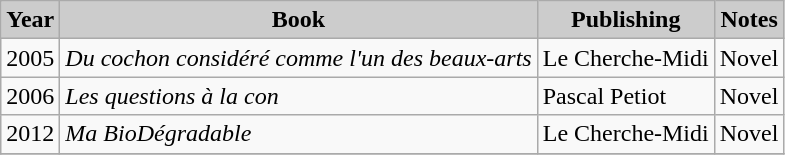<table class="wikitable">
<tr>
<th style="background: #CCCCCC;">Year</th>
<th style="background: #CCCCCC;">Book</th>
<th style="background: #CCCCCC;">Publishing</th>
<th style="background: #CCCCCC;">Notes</th>
</tr>
<tr>
<td>2005</td>
<td><em>Du cochon considéré comme l'un des beaux-arts</em></td>
<td>Le Cherche-Midi</td>
<td>Novel</td>
</tr>
<tr>
<td>2006</td>
<td><em>Les questions à la con</em></td>
<td>Pascal Petiot</td>
<td>Novel</td>
</tr>
<tr>
<td>2012</td>
<td><em>Ma BioDégradable</em></td>
<td>Le Cherche-Midi</td>
<td>Novel</td>
</tr>
<tr>
</tr>
</table>
